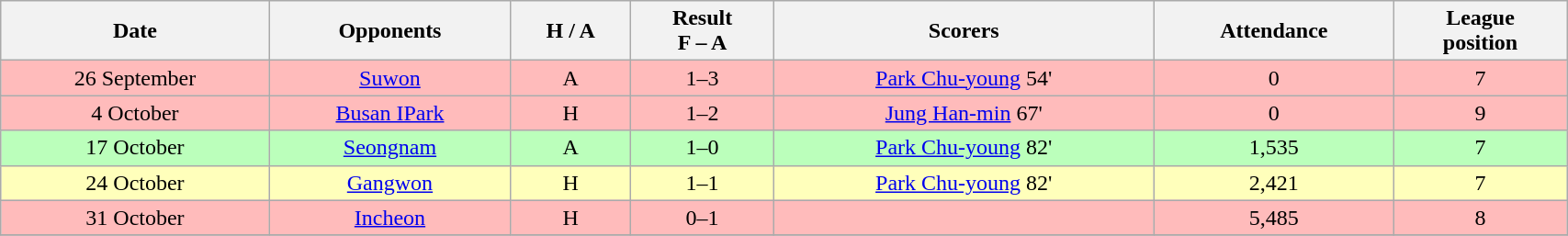<table class="wikitable" style="text-align:center; width:90%">
<tr>
<th>Date</th>
<th>Opponents</th>
<th>H / A</th>
<th>Result<br>F – A</th>
<th>Scorers</th>
<th>Attendance</th>
<th>League<br>position</th>
</tr>
<tr bgcolor="#ffbbbb">
<td>26 September</td>
<td><a href='#'>Suwon</a></td>
<td>A</td>
<td>1–3</td>
<td><a href='#'>Park Chu-young</a> 54'</td>
<td>0</td>
<td>7</td>
</tr>
<tr bgcolor="#ffbbbb">
<td>4 October</td>
<td><a href='#'>Busan IPark</a></td>
<td>H</td>
<td>1–2</td>
<td><a href='#'>Jung Han-min</a> 67'</td>
<td>0</td>
<td>9</td>
</tr>
<tr bgcolor="#bbffbb">
<td>17 October</td>
<td><a href='#'>Seongnam</a></td>
<td>A</td>
<td>1–0</td>
<td><a href='#'>Park Chu-young</a> 82'</td>
<td>1,535</td>
<td>7</td>
</tr>
<tr bgcolor="#ffffbb">
<td>24 October</td>
<td><a href='#'>Gangwon</a></td>
<td>H</td>
<td>1–1</td>
<td><a href='#'>Park Chu-young</a> 82'</td>
<td>2,421</td>
<td>7</td>
</tr>
<tr bgcolor="#ffbbbb">
<td>31 October</td>
<td><a href='#'>Incheon</a></td>
<td>H</td>
<td>0–1</td>
<td></td>
<td>5,485</td>
<td>8</td>
</tr>
<tr>
</tr>
</table>
